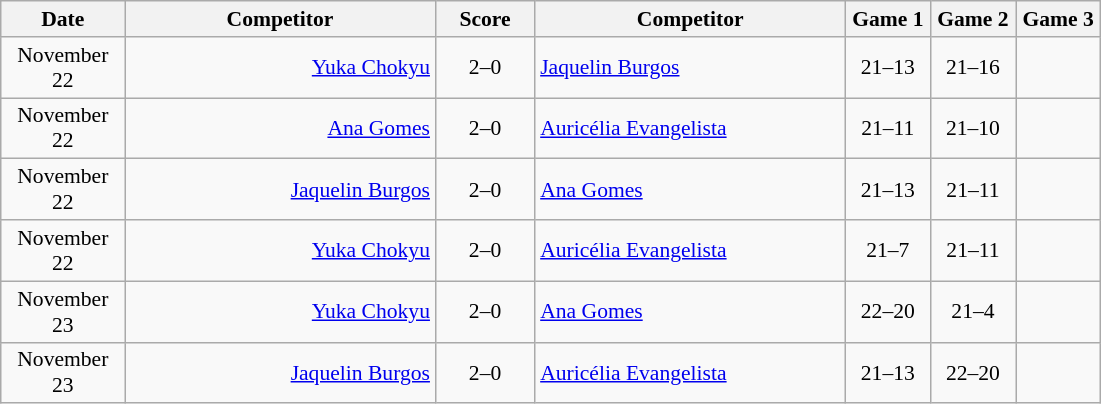<table class="wikitable" style="text-align:center; font-size:90% ">
<tr>
<th width="76">Date</th>
<th width="200" align="right">Competitor</th>
<th width="60">Score</th>
<th width="200" align="left">Competitor</th>
<th width="50">Game 1</th>
<th width="50">Game 2</th>
<th width="50">Game 3</th>
</tr>
<tr>
<td>November 22</td>
<td align="right"><a href='#'>Yuka Chokyu</a> </td>
<td align="center">2–0</td>
<td align="left"> <a href='#'>Jaquelin Burgos</a></td>
<td>21–13</td>
<td>21–16</td>
<td></td>
</tr>
<tr>
<td>November 22</td>
<td align="right"><a href='#'>Ana Gomes</a> </td>
<td align="center">2–0</td>
<td align="left"> <a href='#'>Auricélia Evangelista</a></td>
<td>21–11</td>
<td>21–10</td>
<td></td>
</tr>
<tr>
<td>November 22</td>
<td align="right"><a href='#'>Jaquelin Burgos</a> </td>
<td align="center">2–0</td>
<td align="left"> <a href='#'>Ana Gomes</a></td>
<td>21–13</td>
<td>21–11</td>
<td></td>
</tr>
<tr>
<td>November 22</td>
<td align="right"><a href='#'>Yuka Chokyu</a> </td>
<td align="center">2–0</td>
<td align="left"> <a href='#'>Auricélia Evangelista</a></td>
<td>21–7</td>
<td>21–11</td>
<td></td>
</tr>
<tr>
<td>November 23</td>
<td align="right"><a href='#'>Yuka Chokyu</a> </td>
<td align="center">2–0</td>
<td align="left"> <a href='#'>Ana Gomes</a></td>
<td>22–20</td>
<td>21–4</td>
<td></td>
</tr>
<tr>
<td>November 23</td>
<td align="right"><a href='#'>Jaquelin Burgos</a> </td>
<td align="center">2–0</td>
<td align="left"> <a href='#'>Auricélia Evangelista</a></td>
<td>21–13</td>
<td>22–20</td>
<td></td>
</tr>
</table>
